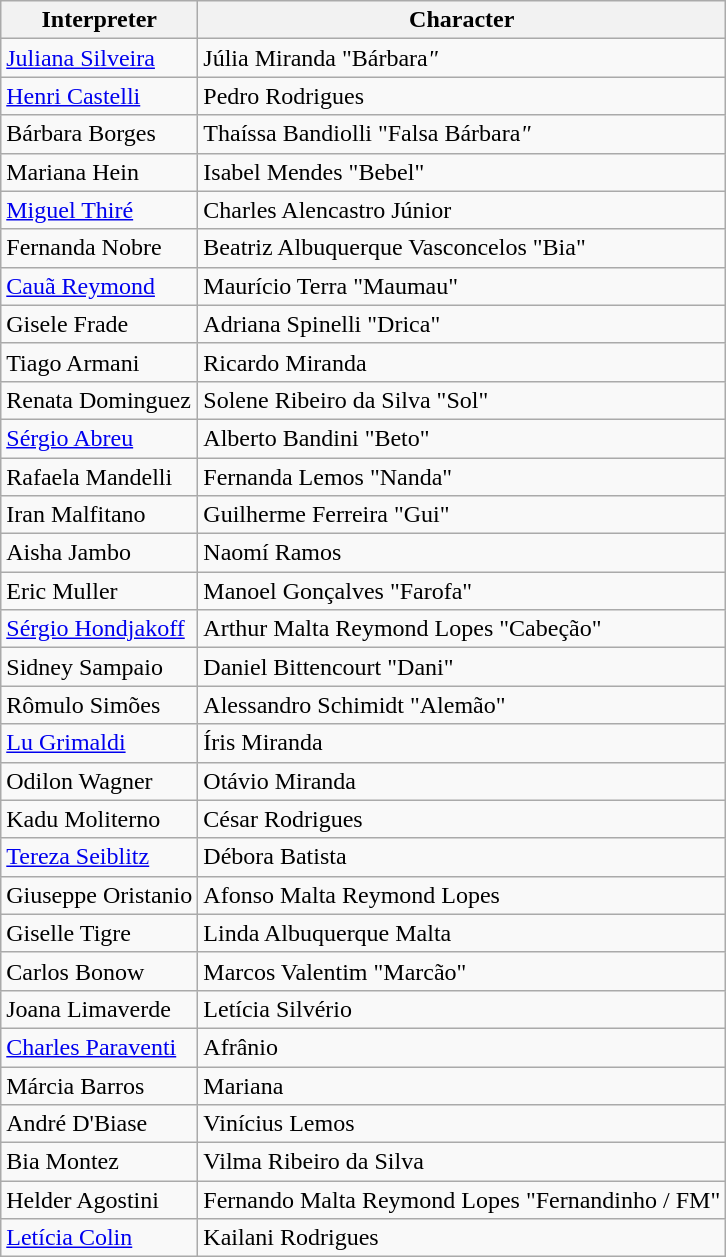<table class="wikitable">
<tr>
<th>Interpreter</th>
<th>Character</th>
</tr>
<tr>
<td><a href='#'>Juliana Silveira</a></td>
<td>Júlia Miranda "Bárbara<em>"</em></td>
</tr>
<tr>
<td><a href='#'>Henri Castelli</a></td>
<td>Pedro Rodrigues</td>
</tr>
<tr>
<td>Bárbara Borges</td>
<td>Thaíssa Bandiolli "Falsa Bárbara<em>"</em></td>
</tr>
<tr>
<td>Mariana Hein</td>
<td>Isabel Mendes "Bebel"</td>
</tr>
<tr>
<td><a href='#'>Miguel Thiré</a></td>
<td>Charles Alencastro Júnior</td>
</tr>
<tr>
<td>Fernanda Nobre</td>
<td>Beatriz Albuquerque Vasconcelos "Bia"</td>
</tr>
<tr>
<td><a href='#'>Cauã Reymond</a></td>
<td>Maurício Terra "Maumau"</td>
</tr>
<tr>
<td>Gisele Frade</td>
<td>Adriana Spinelli "Drica"</td>
</tr>
<tr>
<td>Tiago Armani</td>
<td>Ricardo Miranda</td>
</tr>
<tr>
<td>Renata Dominguez</td>
<td>Solene Ribeiro da Silva "Sol"</td>
</tr>
<tr>
<td><a href='#'>Sérgio Abreu</a></td>
<td>Alberto Bandini "Beto"</td>
</tr>
<tr>
<td>Rafaela Mandelli</td>
<td>Fernanda Lemos "Nanda"</td>
</tr>
<tr>
<td>Iran Malfitano</td>
<td>Guilherme Ferreira "Gui"</td>
</tr>
<tr>
<td>Aisha Jambo</td>
<td>Naomí Ramos</td>
</tr>
<tr>
<td>Eric Muller</td>
<td>Manoel Gonçalves "Farofa"</td>
</tr>
<tr>
<td><a href='#'>Sérgio Hondjakoff</a></td>
<td>Arthur Malta Reymond Lopes "Cabeção"</td>
</tr>
<tr>
<td>Sidney Sampaio</td>
<td>Daniel Bittencourt "Dani"</td>
</tr>
<tr>
<td>Rômulo Simões</td>
<td>Alessandro Schimidt "Alemão"</td>
</tr>
<tr>
<td><a href='#'>Lu Grimaldi</a></td>
<td>Íris Miranda</td>
</tr>
<tr>
<td>Odilon Wagner</td>
<td>Otávio Miranda</td>
</tr>
<tr>
<td>Kadu Moliterno</td>
<td>César Rodrigues</td>
</tr>
<tr>
<td><a href='#'>Tereza Seiblitz</a></td>
<td>Débora Batista</td>
</tr>
<tr>
<td>Giuseppe Oristanio</td>
<td>Afonso Malta Reymond Lopes</td>
</tr>
<tr>
<td>Giselle Tigre</td>
<td>Linda Albuquerque Malta</td>
</tr>
<tr>
<td>Carlos Bonow</td>
<td>Marcos Valentim "Marcão"</td>
</tr>
<tr>
<td>Joana Limaverde</td>
<td>Letícia Silvério</td>
</tr>
<tr>
<td><a href='#'>Charles Paraventi</a></td>
<td>Afrânio</td>
</tr>
<tr>
<td>Márcia Barros</td>
<td>Mariana</td>
</tr>
<tr>
<td>André D'Biase</td>
<td>Vinícius Lemos</td>
</tr>
<tr>
<td>Bia Montez</td>
<td>Vilma Ribeiro da Silva</td>
</tr>
<tr>
<td>Helder Agostini</td>
<td>Fernando Malta Reymond Lopes "Fernandinho / FM"</td>
</tr>
<tr>
<td><a href='#'>Letícia Colin</a></td>
<td>Kailani Rodrigues</td>
</tr>
</table>
